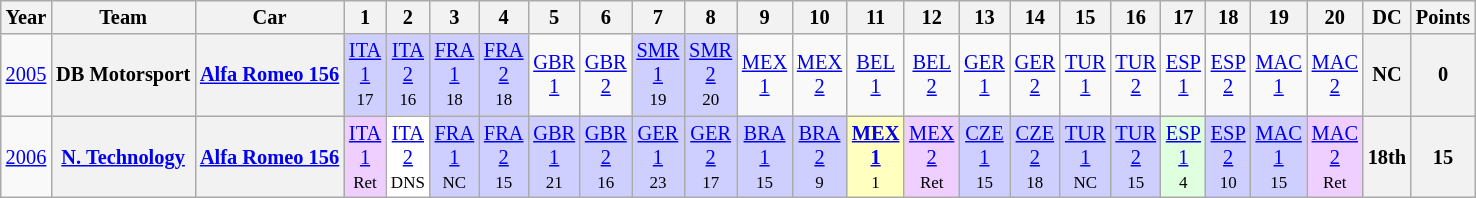<table class="wikitable" style="text-align:center; font-size:85%">
<tr>
<th>Year</th>
<th>Team</th>
<th>Car</th>
<th>1</th>
<th>2</th>
<th>3</th>
<th>4</th>
<th>5</th>
<th>6</th>
<th>7</th>
<th>8</th>
<th>9</th>
<th>10</th>
<th>11</th>
<th>12</th>
<th>13</th>
<th>14</th>
<th>15</th>
<th>16</th>
<th>17</th>
<th>18</th>
<th>19</th>
<th>20</th>
<th>DC</th>
<th>Points</th>
</tr>
<tr>
<td><a href='#'>2005</a></td>
<th>DB Motorsport</th>
<th><a href='#'>Alfa Romeo 156</a></th>
<td style="background:#cfcfff;"><a href='#'>ITA<br>1</a><br><small>17</small></td>
<td style="background:#cfcfff;"><a href='#'>ITA<br>2</a><br><small>16</small></td>
<td style="background:#cfcfff;"><a href='#'>FRA<br>1</a><br><small>18</small></td>
<td style="background:#cfcfff;"><a href='#'>FRA<br>2</a><br><small>18</small></td>
<td><a href='#'>GBR<br>1</a></td>
<td><a href='#'>GBR<br>2</a></td>
<td style="background:#cfcfff;"><a href='#'>SMR<br>1</a><br><small>19</small></td>
<td style="background:#cfcfff;"><a href='#'>SMR<br>2</a><br><small>20</small></td>
<td><a href='#'>MEX<br>1</a></td>
<td><a href='#'>MEX<br>2</a></td>
<td><a href='#'>BEL<br>1</a></td>
<td><a href='#'>BEL<br>2</a></td>
<td><a href='#'>GER<br>1</a></td>
<td><a href='#'>GER<br>2</a></td>
<td><a href='#'>TUR<br>1</a></td>
<td><a href='#'>TUR<br>2</a></td>
<td><a href='#'>ESP<br>1</a></td>
<td><a href='#'>ESP<br>2</a></td>
<td><a href='#'>MAC<br>1</a></td>
<td><a href='#'>MAC<br>2</a></td>
<th>NC</th>
<th>0</th>
</tr>
<tr>
<td><a href='#'>2006</a></td>
<th><a href='#'>N. Technology</a></th>
<th><a href='#'>Alfa Romeo 156</a></th>
<td style="background:#efcfff;"><a href='#'>ITA<br>1</a><br><small>Ret</small></td>
<td style="background:#ffffff;"><a href='#'>ITA<br>2</a><br><small>DNS</small></td>
<td style="background:#cfcfff;"><a href='#'>FRA<br>1</a><br><small>NC</small></td>
<td style="background:#cfcfff;"><a href='#'>FRA<br>2</a><br><small>15</small></td>
<td style="background:#cfcfff;"><a href='#'>GBR<br>1</a><br><small>21</small></td>
<td style="background:#cfcfff;"><a href='#'>GBR<br>2</a><br><small>16</small></td>
<td style="background:#cfcfff;"><a href='#'>GER<br>1</a><br><small>23</small></td>
<td style="background:#cfcfff;"><a href='#'>GER<br>2</a><br><small>17</small></td>
<td style="background:#cfcfff;"><a href='#'>BRA<br>1</a><br><small>15</small></td>
<td style="background:#cfcfff;"><a href='#'>BRA<br>2</a><br><small>9</small></td>
<td style="background:#ffffbf;"><strong><a href='#'>MEX<br>1</a></strong><br><small>1</small></td>
<td style="background:#efcfff;"><a href='#'>MEX<br>2</a><br><small>Ret</small></td>
<td style="background:#cfcfff;"><a href='#'>CZE<br>1</a><br><small>15</small></td>
<td style="background:#cfcfff;"><a href='#'>CZE<br>2</a><br><small>18</small></td>
<td style="background:#cfcfff;"><a href='#'>TUR<br>1</a><br><small>NC</small></td>
<td style="background:#cfcfff;"><a href='#'>TUR<br>2</a><br><small>15</small></td>
<td style="background:#dfffdf;"><a href='#'>ESP<br>1</a><br><small>4</small></td>
<td style="background:#cfcfff;"><a href='#'>ESP<br>2</a><br><small>10</small></td>
<td style="background:#cfcfff;"><a href='#'>MAC<br>1</a><br><small>15</small></td>
<td style="background:#efcfff;"><a href='#'>MAC<br>2</a><br><small>Ret</small></td>
<th>18th</th>
<th>15</th>
</tr>
</table>
